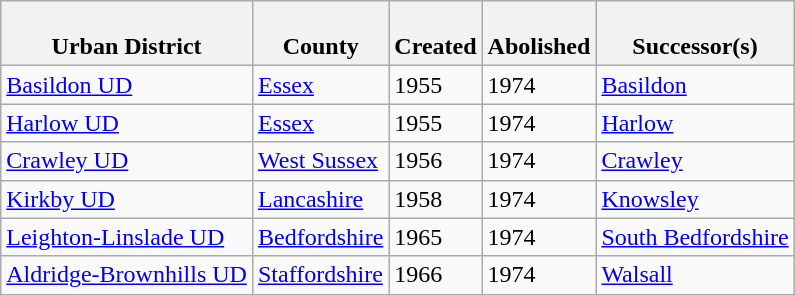<table class="wikitable sortable">
<tr>
<th><br>Urban District</th>
<th><br>County</th>
<th><br>Created</th>
<th><br>Abolished</th>
<th><br>Successor(s)</th>
</tr>
<tr>
<td><a href='#'>Basildon UD</a></td>
<td><a href='#'>Essex</a></td>
<td>1955</td>
<td>1974</td>
<td><a href='#'>Basildon</a></td>
</tr>
<tr>
<td><a href='#'>Harlow UD</a></td>
<td><a href='#'>Essex</a></td>
<td>1955</td>
<td>1974</td>
<td><a href='#'>Harlow</a></td>
</tr>
<tr>
<td><a href='#'>Crawley UD</a></td>
<td><a href='#'>West Sussex</a></td>
<td>1956</td>
<td>1974</td>
<td><a href='#'>Crawley</a></td>
</tr>
<tr>
<td><a href='#'>Kirkby UD</a></td>
<td><a href='#'>Lancashire</a></td>
<td>1958</td>
<td>1974</td>
<td><a href='#'>Knowsley</a></td>
</tr>
<tr>
<td><a href='#'>Leighton-Linslade UD</a></td>
<td><a href='#'>Bedfordshire</a></td>
<td>1965</td>
<td>1974</td>
<td><a href='#'>South Bedfordshire</a></td>
</tr>
<tr>
<td><a href='#'>Aldridge-Brownhills UD</a></td>
<td><a href='#'>Staffordshire</a></td>
<td>1966</td>
<td>1974</td>
<td><a href='#'>Walsall</a></td>
</tr>
</table>
